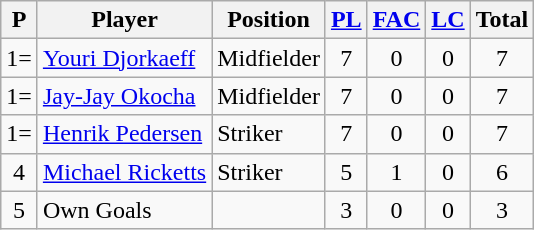<table class="wikitable sortable">
<tr>
<th>P</th>
<th>Player</th>
<th>Position</th>
<th><a href='#'>PL</a></th>
<th><a href='#'>FAC</a></th>
<th><a href='#'>LC</a></th>
<th>Total</th>
</tr>
<tr>
<td align=center>1=</td>
<td> <a href='#'>Youri Djorkaeff</a></td>
<td>Midfielder</td>
<td align=center>7</td>
<td align=center>0</td>
<td align=center>0</td>
<td align=center>7</td>
</tr>
<tr>
<td align=center>1=</td>
<td> <a href='#'>Jay-Jay Okocha</a></td>
<td>Midfielder</td>
<td align=center>7</td>
<td align=center>0</td>
<td align=center>0</td>
<td align=center>7</td>
</tr>
<tr>
<td align=center>1=</td>
<td> <a href='#'>Henrik Pedersen</a></td>
<td>Striker</td>
<td align=center>7</td>
<td align=center>0</td>
<td align=center>0</td>
<td align=center>7</td>
</tr>
<tr>
<td align=center>4</td>
<td> <a href='#'>Michael Ricketts</a></td>
<td>Striker</td>
<td align=center>5</td>
<td align=center>1</td>
<td align=center>0</td>
<td align=center>6</td>
</tr>
<tr>
<td align=center>5</td>
<td>Own Goals</td>
<td></td>
<td align=center>3</td>
<td align=center>0</td>
<td align=center>0</td>
<td align=center>3</td>
</tr>
</table>
